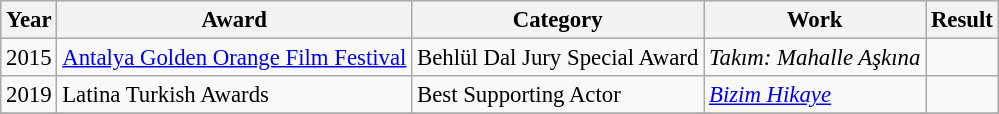<table class="wikitable" style="font-size: 95%;">
<tr>
<th>Year</th>
<th>Award</th>
<th>Category</th>
<th>Work</th>
<th>Result</th>
</tr>
<tr>
<td>2015</td>
<td><a href='#'>Antalya Golden Orange Film Festival</a></td>
<td>Behlül Dal Jury Special Award</td>
<td><em>Takım: Mahalle Aşkına</em></td>
<td></td>
</tr>
<tr>
<td>2019</td>
<td>Latina Turkish Awards</td>
<td>Best Supporting Actor</td>
<td><em><a href='#'>Bizim Hikaye</a></em></td>
<td></td>
</tr>
<tr>
</tr>
</table>
